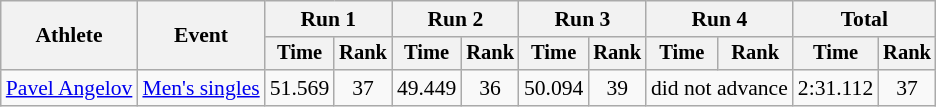<table class="wikitable" style="font-size:90%">
<tr>
<th rowspan="2">Athlete</th>
<th rowspan="2">Event</th>
<th colspan=2>Run 1</th>
<th colspan=2>Run 2</th>
<th colspan=2>Run 3</th>
<th colspan=2>Run 4</th>
<th colspan=2>Total</th>
</tr>
<tr style="font-size:95%">
<th>Time</th>
<th>Rank</th>
<th>Time</th>
<th>Rank</th>
<th>Time</th>
<th>Rank</th>
<th>Time</th>
<th>Rank</th>
<th>Time</th>
<th>Rank</th>
</tr>
<tr align=center>
<td align=left><a href='#'>Pavel Angelov</a></td>
<td align=left><a href='#'>Men's singles</a></td>
<td>51.569</td>
<td>37</td>
<td>49.449</td>
<td>36</td>
<td>50.094</td>
<td>39</td>
<td colspan=2>did not advance</td>
<td>2:31.112</td>
<td>37</td>
</tr>
</table>
